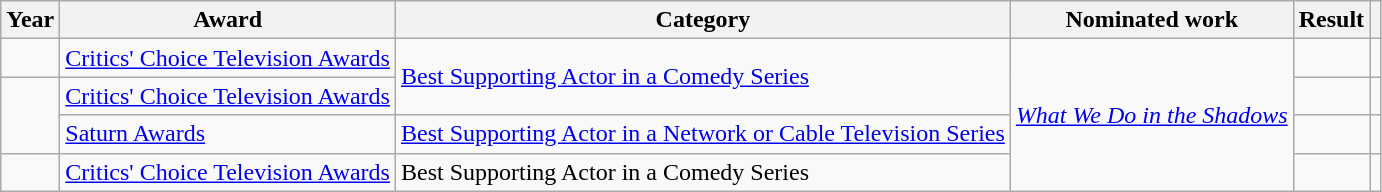<table class="wikitable sortable">
<tr>
<th>Year</th>
<th>Award</th>
<th>Category</th>
<th>Nominated work</th>
<th>Result</th>
<th></th>
</tr>
<tr>
<td></td>
<td><a href='#'>Critics' Choice Television Awards</a></td>
<td rowspan="2"><a href='#'>Best Supporting Actor in a Comedy Series</a></td>
<td rowspan="4"><em><a href='#'>What We Do in the Shadows</a></em></td>
<td></td>
<td></td>
</tr>
<tr>
<td rowspan="2"></td>
<td><a href='#'>Critics' Choice Television Awards</a></td>
<td></td>
<td></td>
</tr>
<tr>
<td><a href='#'>Saturn Awards</a></td>
<td><a href='#'>Best Supporting Actor in a Network or Cable Television Series</a></td>
<td></td>
<td></td>
</tr>
<tr>
<td></td>
<td><a href='#'>Critics' Choice Television Awards</a></td>
<td>Best Supporting Actor in a Comedy Series</td>
<td></td>
<td></td>
</tr>
</table>
